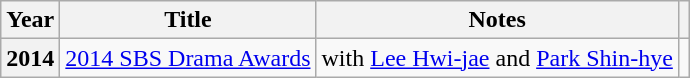<table class="wikitable plainrowheaders sortable">
<tr>
<th scope="col">Year</th>
<th scope="col">Title</th>
<th scope="col" class="unsortable">Notes</th>
<th scope="col" class="unsortable"></th>
</tr>
<tr>
<th scope="row">2014</th>
<td><a href='#'>2014 SBS Drama Awards</a></td>
<td>with <a href='#'>Lee Hwi-jae</a> and <a href='#'>Park Shin-hye</a></td>
<td style="text-align:center"></td>
</tr>
</table>
